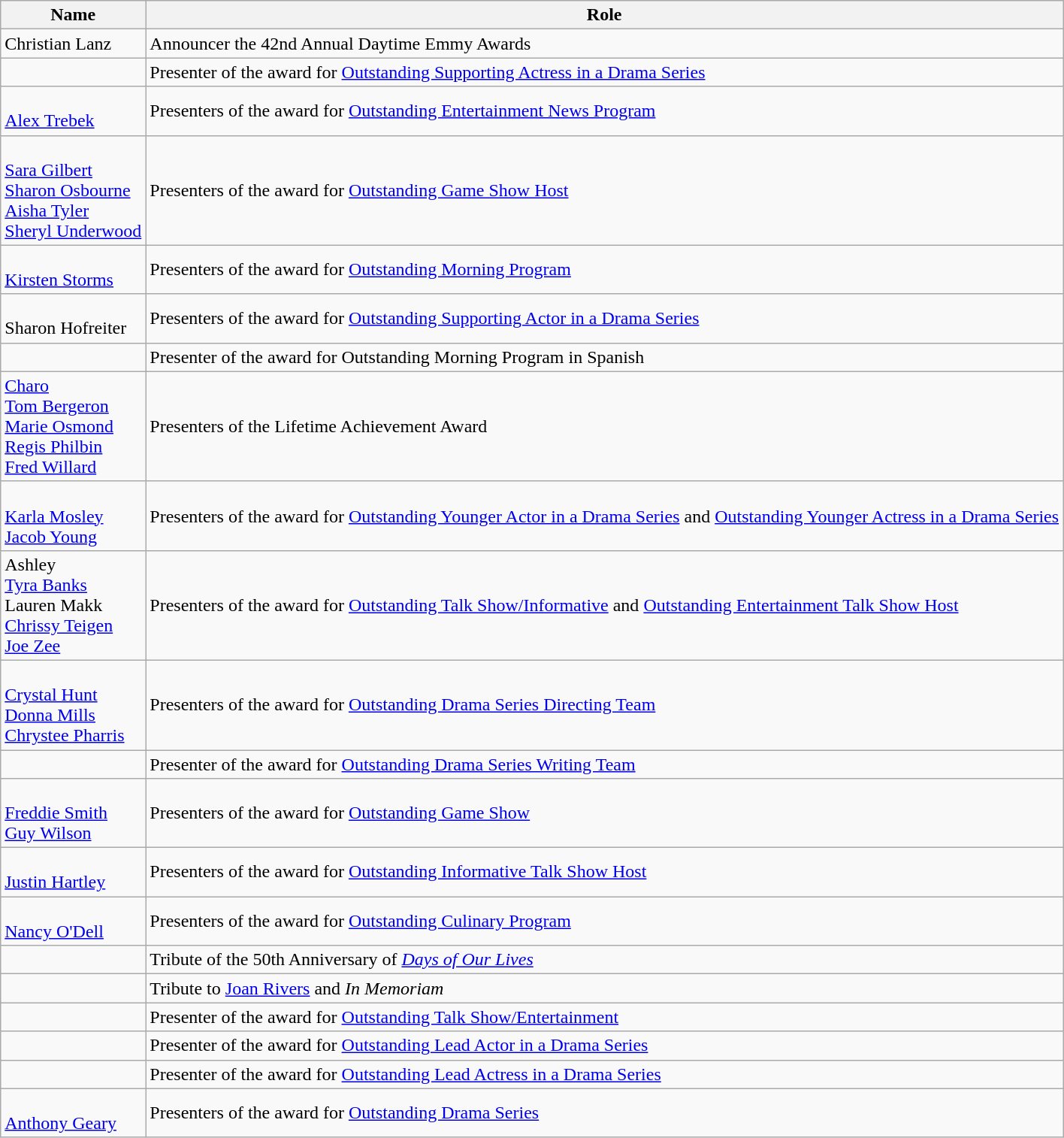<table class="wikitable sortable">
<tr>
<th>Name</th>
<th>Role</th>
</tr>
<tr>
<td>Christian Lanz</td>
<td>Announcer the 42nd Annual Daytime Emmy Awards</td>
</tr>
<tr>
<td></td>
<td>Presenter of the award for <a href='#'>Outstanding Supporting Actress in a Drama Series</a></td>
</tr>
<tr>
<td> <br> <a href='#'>Alex Trebek</a></td>
<td>Presenters of the award for <a href='#'>Outstanding Entertainment News Program</a></td>
</tr>
<tr>
<td> <br> <a href='#'>Sara Gilbert</a> <br> <a href='#'>Sharon Osbourne</a>  <br> <a href='#'>Aisha Tyler</a> <br> <a href='#'>Sheryl Underwood</a></td>
<td>Presenters of the award for <a href='#'>Outstanding Game Show Host</a></td>
</tr>
<tr>
<td> <br> <a href='#'>Kirsten Storms</a></td>
<td>Presenters of the award for <a href='#'>Outstanding Morning Program</a></td>
</tr>
<tr>
<td> <br> Sharon Hofreiter</td>
<td>Presenters of the award for <a href='#'>Outstanding Supporting Actor in a Drama Series</a></td>
</tr>
<tr>
<td></td>
<td>Presenter of the award for Outstanding Morning Program in Spanish</td>
</tr>
<tr>
<td><a href='#'>Charo</a> <br>  <a href='#'>Tom Bergeron</a>  <br>  <a href='#'>Marie Osmond</a> <br>  <a href='#'>Regis Philbin</a> <br>  <a href='#'>Fred Willard</a></td>
<td>Presenters of the Lifetime Achievement Award</td>
</tr>
<tr>
<td>  <br>  <a href='#'>Karla Mosley</a> <br> <a href='#'>Jacob Young</a></td>
<td>Presenters of the award for <a href='#'>Outstanding Younger Actor in a Drama Series</a> and <a href='#'>Outstanding Younger Actress in a Drama Series</a></td>
</tr>
<tr>
<td Leah>Ashley <br> <a href='#'>Tyra Banks</a> <br> Lauren Makk <br> <a href='#'>Chrissy Teigen</a> <br>  <a href='#'>Joe Zee</a></td>
<td>Presenters of the award for <a href='#'>Outstanding Talk Show/Informative</a> and <a href='#'>Outstanding Entertainment Talk Show Host</a></td>
</tr>
<tr>
<td> <br> <a href='#'>Crystal Hunt</a> <br> <a href='#'>Donna Mills</a> <br>  <a href='#'>Chrystee Pharris</a></td>
<td>Presenters of the award for <a href='#'>Outstanding Drama Series Directing Team</a></td>
</tr>
<tr>
<td></td>
<td>Presenter of the award for <a href='#'>Outstanding Drama Series Writing Team</a></td>
</tr>
<tr>
<td> <br> <a href='#'>Freddie Smith</a> <br> <a href='#'>Guy Wilson</a></td>
<td>Presenters of the award for <a href='#'>Outstanding Game Show</a></td>
</tr>
<tr>
<td> <br>  <a href='#'>Justin Hartley</a></td>
<td>Presenters of the award for <a href='#'>Outstanding Informative Talk Show Host</a></td>
</tr>
<tr>
<td> <br> <a href='#'>Nancy O'Dell</a></td>
<td>Presenters of the award for <a href='#'>Outstanding Culinary Program</a></td>
</tr>
<tr>
<td></td>
<td>Tribute of the 50th Anniversary of <em><a href='#'>Days of Our Lives</a></em></td>
</tr>
<tr>
<td></td>
<td>Tribute to <a href='#'>Joan Rivers</a> and <em>In Memoriam</em></td>
</tr>
<tr>
<td></td>
<td>Presenter of the award for <a href='#'>Outstanding Talk Show/Entertainment</a></td>
</tr>
<tr>
<td></td>
<td>Presenter of the award for <a href='#'>Outstanding Lead Actor in a Drama Series</a></td>
</tr>
<tr>
<td></td>
<td>Presenter of the award for <a href='#'>Outstanding Lead Actress in a Drama Series</a></td>
</tr>
<tr>
<td> <br> <a href='#'>Anthony Geary</a></td>
<td>Presenters of the award for <a href='#'>Outstanding Drama Series</a></td>
</tr>
</table>
